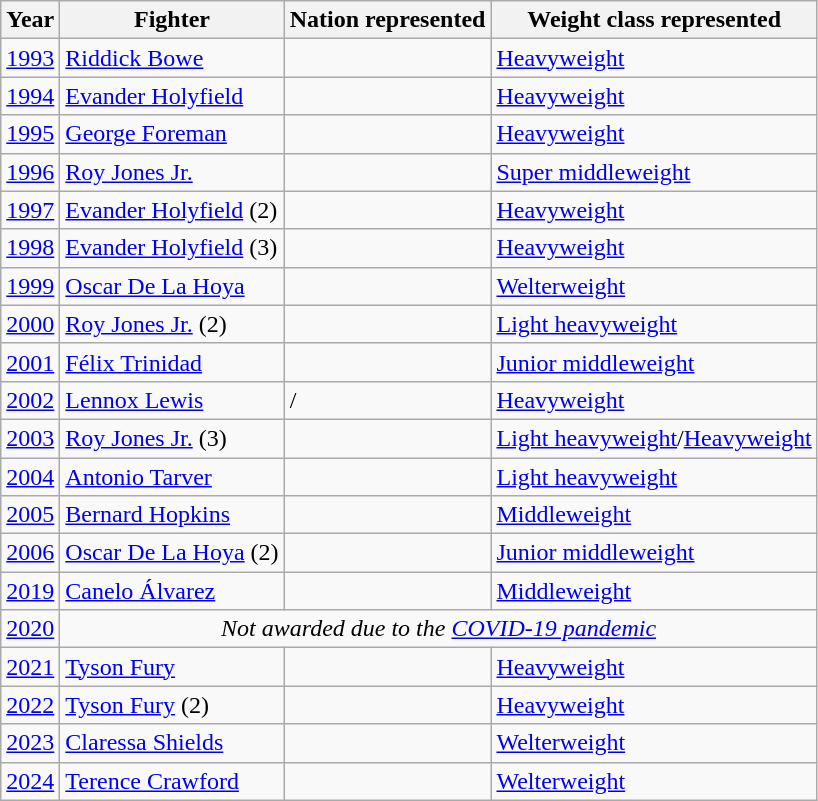<table class="wikitable">
<tr style="white-space: nowrap;">
<th>Year</th>
<th>Fighter</th>
<th>Nation represented</th>
<th>Weight class represented</th>
</tr>
<tr>
<td><a href='#'>1993</a></td>
<td><a href='#'>Riddick Bowe</a></td>
<td></td>
<td><a href='#'>Heavyweight</a></td>
</tr>
<tr>
<td><a href='#'>1994</a></td>
<td><a href='#'>Evander Holyfield</a></td>
<td></td>
<td><a href='#'>Heavyweight</a></td>
</tr>
<tr>
<td><a href='#'>1995</a></td>
<td><a href='#'>George Foreman</a></td>
<td></td>
<td><a href='#'>Heavyweight</a></td>
</tr>
<tr>
<td><a href='#'>1996</a></td>
<td><a href='#'>Roy Jones Jr.</a></td>
<td></td>
<td><a href='#'>Super middleweight</a></td>
</tr>
<tr>
<td><a href='#'>1997</a></td>
<td><a href='#'>Evander Holyfield</a> (2)</td>
<td></td>
<td><a href='#'>Heavyweight</a></td>
</tr>
<tr>
<td><a href='#'>1998</a></td>
<td><a href='#'>Evander Holyfield</a> (3)</td>
<td></td>
<td><a href='#'>Heavyweight</a></td>
</tr>
<tr>
<td><a href='#'>1999</a></td>
<td><a href='#'>Oscar De La Hoya</a></td>
<td></td>
<td><a href='#'>Welterweight</a></td>
</tr>
<tr>
<td><a href='#'>2000</a></td>
<td><a href='#'>Roy Jones Jr.</a> (2)</td>
<td></td>
<td><a href='#'>Light heavyweight</a></td>
</tr>
<tr>
<td><a href='#'>2001</a></td>
<td><a href='#'>Félix Trinidad</a></td>
<td></td>
<td><a href='#'>Junior middleweight</a></td>
</tr>
<tr>
<td><a href='#'>2002</a></td>
<td><a href='#'>Lennox Lewis</a></td>
<td>/</td>
<td><a href='#'>Heavyweight</a></td>
</tr>
<tr>
<td><a href='#'>2003</a></td>
<td><a href='#'>Roy Jones Jr.</a> (3)</td>
<td></td>
<td><a href='#'>Light heavyweight</a>/<a href='#'>Heavyweight</a></td>
</tr>
<tr>
<td><a href='#'>2004</a></td>
<td><a href='#'>Antonio Tarver</a></td>
<td></td>
<td><a href='#'>Light heavyweight</a></td>
</tr>
<tr>
<td><a href='#'>2005</a></td>
<td><a href='#'>Bernard Hopkins</a></td>
<td></td>
<td><a href='#'>Middleweight</a></td>
</tr>
<tr>
<td><a href='#'>2006</a></td>
<td><a href='#'>Oscar De La Hoya</a> (2)</td>
<td></td>
<td><a href='#'>Junior middleweight</a></td>
</tr>
<tr>
<td><a href='#'>2019</a></td>
<td><a href='#'>Canelo Álvarez</a></td>
<td></td>
<td><a href='#'>Middleweight</a></td>
</tr>
<tr>
<td><a href='#'>2020</a></td>
<td colspan=3 align=center><em>Not awarded due to the <a href='#'>COVID-19 pandemic</a></em></td>
</tr>
<tr>
<td><a href='#'>2021</a></td>
<td><a href='#'>Tyson Fury</a></td>
<td></td>
<td><a href='#'>Heavyweight</a></td>
</tr>
<tr>
<td><a href='#'>2022</a></td>
<td><a href='#'>Tyson Fury</a> (2)</td>
<td></td>
<td><a href='#'>Heavyweight</a></td>
</tr>
<tr>
<td><a href='#'>2023</a></td>
<td><a href='#'>Claressa Shields</a></td>
<td></td>
<td><a href='#'>Welterweight</a></td>
</tr>
<tr>
<td><a href='#'>2024</a></td>
<td><a href='#'>Terence Crawford</a></td>
<td></td>
<td><a href='#'>Welterweight</a></td>
</tr>
</table>
